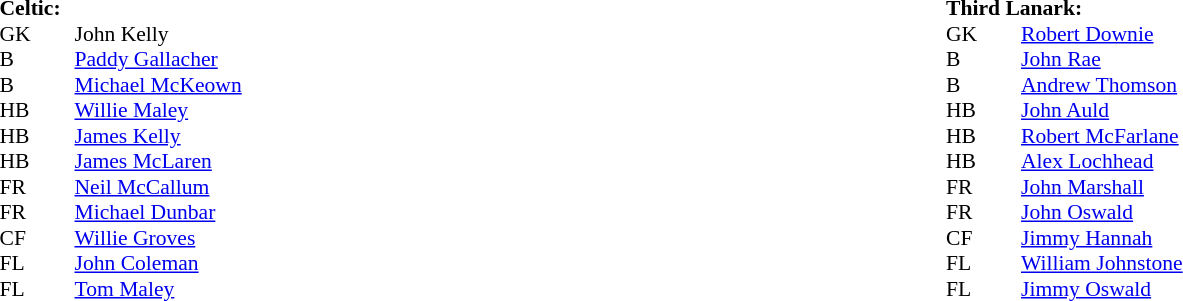<table width="100%">
<tr>
<td valign="top" width="50%"><br><table style="font-size: 90%" cellspacing="0" cellpadding="0">
<tr>
<td colspan="4"><strong>Celtic:</strong></td>
</tr>
<tr>
<th width="25"></th>
<th width="25"></th>
</tr>
<tr>
<td>GK</td>
<td></td>
<td> John Kelly</td>
</tr>
<tr>
<td>B</td>
<td></td>
<td> <a href='#'>Paddy Gallacher</a></td>
</tr>
<tr>
<td>B</td>
<td></td>
<td> <a href='#'>Michael McKeown</a></td>
</tr>
<tr>
<td>HB</td>
<td></td>
<td> <a href='#'>Willie Maley</a></td>
</tr>
<tr>
<td>HB</td>
<td></td>
<td> <a href='#'>James Kelly</a></td>
</tr>
<tr>
<td>HB</td>
<td></td>
<td> <a href='#'>James McLaren</a></td>
</tr>
<tr>
<td>FR</td>
<td></td>
<td> <a href='#'>Neil McCallum</a></td>
</tr>
<tr>
<td>FR</td>
<td></td>
<td> <a href='#'>Michael Dunbar</a></td>
</tr>
<tr>
<td>CF</td>
<td></td>
<td> <a href='#'>Willie Groves</a></td>
</tr>
<tr>
<td>FL</td>
<td></td>
<td> <a href='#'>John Coleman</a></td>
</tr>
<tr>
<td>FL</td>
<td></td>
<td> <a href='#'>Tom Maley</a></td>
</tr>
<tr>
</tr>
</table>
</td>
<td valign="top" width="50%"><br><table style="font-size: 90%" cellspacing="0" cellpadding="0">
<tr>
<td colspan="4"><strong>Third Lanark:</strong></td>
</tr>
<tr>
<th width="25"></th>
<th width="25"></th>
</tr>
<tr>
<td>GK</td>
<td></td>
<td> <a href='#'>Robert Downie</a></td>
</tr>
<tr>
<td>B</td>
<td></td>
<td> <a href='#'>John Rae</a></td>
</tr>
<tr>
<td>B</td>
<td></td>
<td> <a href='#'>Andrew Thomson</a></td>
</tr>
<tr>
<td>HB</td>
<td></td>
<td> <a href='#'>John Auld</a></td>
</tr>
<tr>
<td>HB</td>
<td></td>
<td> <a href='#'>Robert McFarlane</a></td>
</tr>
<tr>
<td>HB</td>
<td></td>
<td> <a href='#'>Alex Lochhead</a></td>
</tr>
<tr>
<td>FR</td>
<td></td>
<td> <a href='#'>John Marshall</a></td>
</tr>
<tr>
<td>FR</td>
<td></td>
<td> <a href='#'>John Oswald</a></td>
</tr>
<tr>
<td>CF</td>
<td></td>
<td> <a href='#'>Jimmy Hannah</a></td>
</tr>
<tr>
<td>FL</td>
<td></td>
<td> <a href='#'>William Johnstone</a></td>
</tr>
<tr>
<td>FL</td>
<td></td>
<td> <a href='#'>Jimmy Oswald</a></td>
</tr>
<tr>
</tr>
</table>
</td>
</tr>
</table>
